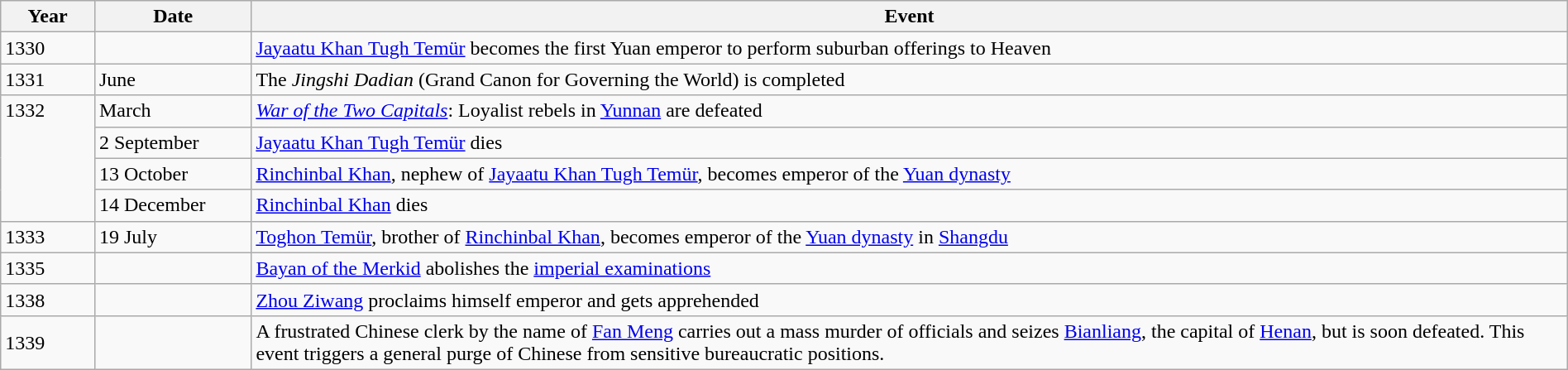<table class="wikitable" style="width:100%;">
<tr>
<th style="width:6%">Year</th>
<th style="width:10%">Date</th>
<th>Event</th>
</tr>
<tr>
<td>1330</td>
<td></td>
<td><a href='#'>Jayaatu Khan Tugh Temür</a> becomes the first Yuan emperor to perform suburban offerings to Heaven</td>
</tr>
<tr>
<td>1331</td>
<td>June</td>
<td>The <em>Jingshi Dadian</em> (Grand Canon for Governing the World) is completed</td>
</tr>
<tr>
<td rowspan="4" style="vertical-align:top;">1332</td>
<td>March</td>
<td><em><a href='#'>War of the Two Capitals</a></em>: Loyalist rebels in <a href='#'>Yunnan</a> are defeated</td>
</tr>
<tr>
<td>2 September</td>
<td><a href='#'>Jayaatu Khan Tugh Temür</a> dies</td>
</tr>
<tr>
<td>13 October</td>
<td><a href='#'>Rinchinbal Khan</a>, nephew of <a href='#'>Jayaatu Khan Tugh Temür</a>, becomes emperor of the <a href='#'>Yuan dynasty</a></td>
</tr>
<tr>
<td>14 December</td>
<td><a href='#'>Rinchinbal Khan</a> dies</td>
</tr>
<tr>
<td>1333</td>
<td>19 July</td>
<td><a href='#'>Toghon Temür</a>, brother of <a href='#'>Rinchinbal Khan</a>, becomes emperor of the <a href='#'>Yuan dynasty</a> in <a href='#'>Shangdu</a></td>
</tr>
<tr>
<td>1335</td>
<td></td>
<td><a href='#'>Bayan of the Merkid</a> abolishes the <a href='#'>imperial examinations</a></td>
</tr>
<tr>
<td>1338</td>
<td></td>
<td><a href='#'>Zhou Ziwang</a> proclaims himself emperor and gets apprehended</td>
</tr>
<tr>
<td>1339</td>
<td></td>
<td>A frustrated Chinese clerk by the name of <a href='#'>Fan Meng</a> carries out a mass murder of officials and seizes <a href='#'>Bianliang</a>, the capital of <a href='#'>Henan</a>, but is soon defeated. This event triggers a general purge of Chinese from sensitive bureaucratic positions.</td>
</tr>
</table>
